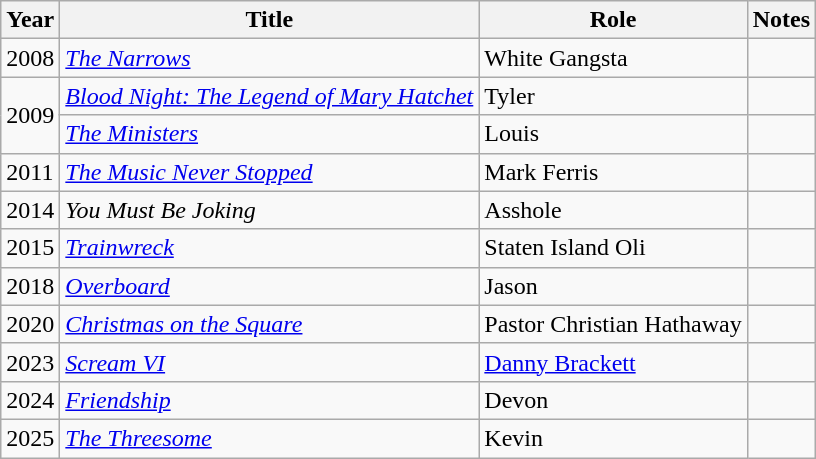<table class="wikitable sortable">
<tr>
<th>Year</th>
<th>Title</th>
<th>Role</th>
<th class="unsortable">Notes</th>
</tr>
<tr>
<td>2008</td>
<td><em><a href='#'>The Narrows</a></em></td>
<td>White Gangsta</td>
<td></td>
</tr>
<tr>
<td rowspan="2">2009</td>
<td><em><a href='#'>Blood Night: The Legend of Mary Hatchet</a></em></td>
<td>Tyler</td>
<td></td>
</tr>
<tr>
<td><em><a href='#'>The Ministers</a></em></td>
<td>Louis</td>
<td></td>
</tr>
<tr>
<td>2011</td>
<td><em><a href='#'>The Music Never Stopped</a></em></td>
<td>Mark Ferris</td>
<td></td>
</tr>
<tr>
<td>2014</td>
<td><em>You Must Be Joking</em></td>
<td>Asshole</td>
<td></td>
</tr>
<tr>
<td>2015</td>
<td><em><a href='#'>Trainwreck</a></em></td>
<td>Staten Island Oli</td>
<td></td>
</tr>
<tr>
<td>2018</td>
<td><a href='#'><em>Overboard</em></a></td>
<td>Jason</td>
<td></td>
</tr>
<tr>
<td>2020</td>
<td><em><a href='#'>Christmas on the Square</a></em></td>
<td>Pastor Christian Hathaway</td>
<td></td>
</tr>
<tr>
<td>2023</td>
<td><em><a href='#'>Scream VI</a></em></td>
<td><a href='#'>Danny Brackett</a></td>
<td></td>
</tr>
<tr>
<td>2024</td>
<td><em><a href='#'>Friendship</a></em></td>
<td>Devon</td>
<td></td>
</tr>
<tr>
<td>2025</td>
<td><em><a href='#'>The Threesome</a></em></td>
<td>Kevin</td>
<td></td>
</tr>
</table>
